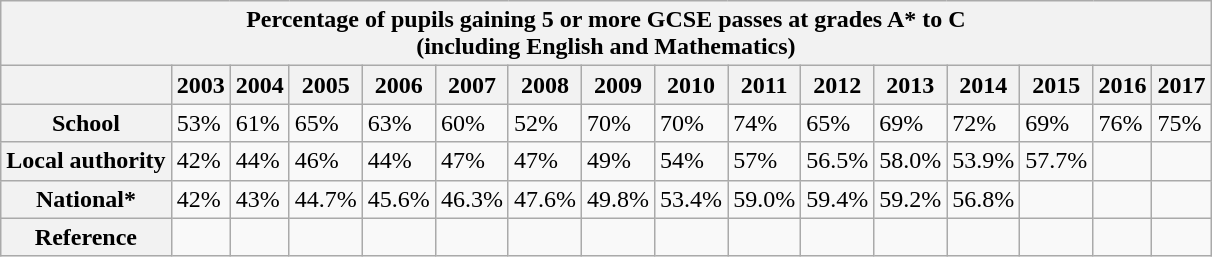<table class="wikitable">
<tr>
<th colspan="16">Percentage of pupils gaining 5 or more GCSE passes at grades A* to C<br>(including English and Mathematics)</th>
</tr>
<tr>
<th></th>
<th>2003</th>
<th>2004</th>
<th>2005</th>
<th>2006</th>
<th>2007</th>
<th>2008</th>
<th>2009</th>
<th>2010</th>
<th>2011</th>
<th>2012</th>
<th>2013</th>
<th>2014</th>
<th>2015</th>
<th>2016</th>
<th>2017</th>
</tr>
<tr>
<th>School</th>
<td>53%</td>
<td>61%</td>
<td>65%</td>
<td>63%</td>
<td>60%</td>
<td>52%</td>
<td>70%</td>
<td>70%</td>
<td>74%</td>
<td>65%</td>
<td>69%</td>
<td>72%</td>
<td>69%</td>
<td>76%</td>
<td>75%</td>
</tr>
<tr>
<th>Local authority</th>
<td>42%</td>
<td>44%</td>
<td>46%</td>
<td>44%</td>
<td>47%</td>
<td>47%</td>
<td>49%</td>
<td>54%</td>
<td>57%</td>
<td>56.5%</td>
<td>58.0%</td>
<td>53.9%</td>
<td>57.7%</td>
<td></td>
<td></td>
</tr>
<tr>
<th>National*</th>
<td>42%</td>
<td>43%</td>
<td>44.7%</td>
<td>45.6%</td>
<td>46.3%</td>
<td>47.6%</td>
<td>49.8%</td>
<td>53.4%</td>
<td>59.0%</td>
<td>59.4%</td>
<td>59.2%</td>
<td>56.8%</td>
<td></td>
<td></td>
<td></td>
</tr>
<tr>
<th>Reference</th>
<td></td>
<td></td>
<td></td>
<td></td>
<td></td>
<td></td>
<td></td>
<td></td>
<td></td>
<td></td>
<td></td>
<td></td>
<td></td>
<td></td>
<td></td>
</tr>
</table>
